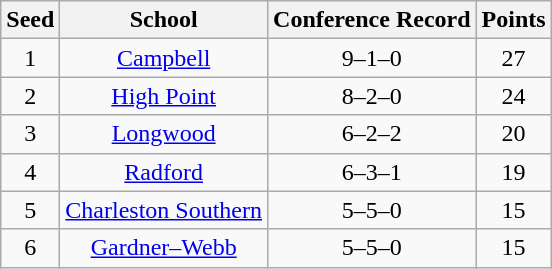<table class="wikitable" style="text-align:center">
<tr>
<th>Seed</th>
<th>School</th>
<th>Conference Record</th>
<th>Points</th>
</tr>
<tr>
<td>1</td>
<td><a href='#'>Campbell</a></td>
<td>9–1–0</td>
<td>27</td>
</tr>
<tr>
<td>2</td>
<td><a href='#'>High Point</a></td>
<td>8–2–0</td>
<td>24</td>
</tr>
<tr>
<td>3</td>
<td><a href='#'>Longwood</a></td>
<td>6–2–2</td>
<td>20</td>
</tr>
<tr>
<td>4</td>
<td><a href='#'>Radford</a></td>
<td>6–3–1</td>
<td>19</td>
</tr>
<tr>
<td>5</td>
<td><a href='#'>Charleston Southern</a></td>
<td>5–5–0</td>
<td>15</td>
</tr>
<tr>
<td>6</td>
<td><a href='#'>Gardner–Webb</a></td>
<td>5–5–0</td>
<td>15</td>
</tr>
</table>
